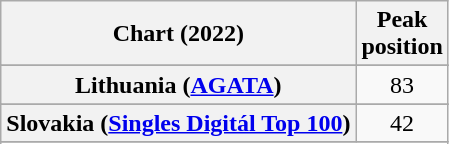<table class="wikitable sortable plainrowheaders" style="text-align:center">
<tr>
<th scope="col">Chart (2022)</th>
<th scope="col">Peak<br>position</th>
</tr>
<tr>
</tr>
<tr>
</tr>
<tr>
</tr>
<tr>
</tr>
<tr>
</tr>
<tr>
</tr>
<tr>
</tr>
<tr>
<th scope="row">Lithuania (<a href='#'>AGATA</a>)</th>
<td>83</td>
</tr>
<tr>
</tr>
<tr>
</tr>
<tr>
</tr>
<tr>
<th scope="row">Slovakia (<a href='#'>Singles Digitál Top 100</a>)</th>
<td>42</td>
</tr>
<tr>
</tr>
<tr>
</tr>
<tr>
</tr>
<tr>
</tr>
<tr>
</tr>
<tr>
</tr>
<tr>
</tr>
</table>
